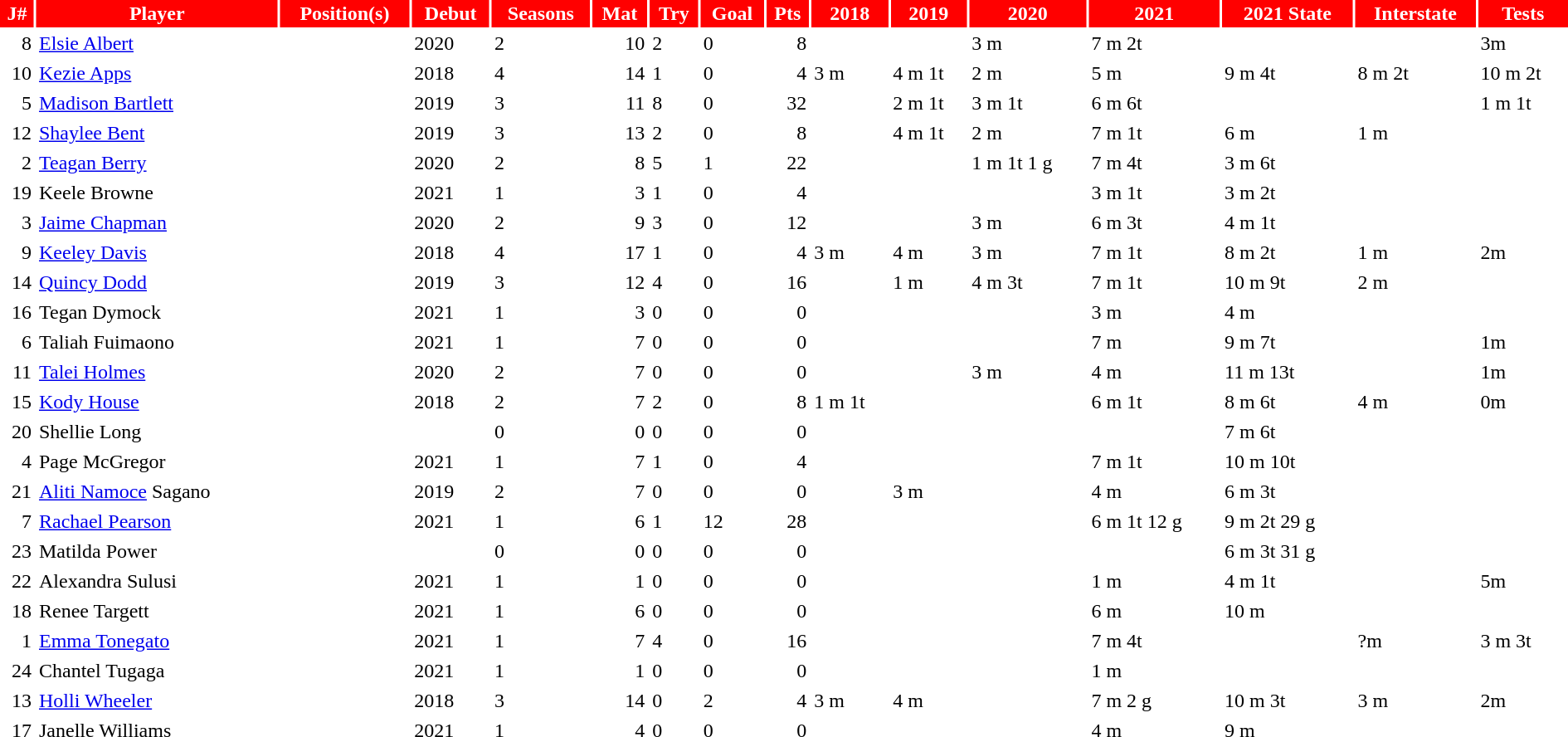<table class="sortable" border="0" cellspacing="2" cellpadding="2" style="width:100%;" style="text-align:center;">
<tr style="background:#FF0000; color:white">
<th>J#</th>
<th>Player</th>
<th>Position(s)</th>
<th>Debut</th>
<th>Seasons</th>
<th>Mat</th>
<th>Try</th>
<th>Goal</th>
<th>Pts</th>
<th>2018</th>
<th>2019</th>
<th>2020</th>
<th>2021</th>
<th>2021 State</th>
<th>Interstate</th>
<th>Tests</th>
</tr>
<tr>
<td align=right>8</td>
<td align=left><a href='#'>Elsie Albert</a></td>
<td></td>
<td>2020</td>
<td>2</td>
<td align=right>10</td>
<td>2</td>
<td>0</td>
<td align=right>8</td>
<td></td>
<td></td>
<td align=left> 3 m</td>
<td align=left> 7 m 2t</td>
<td></td>
<td></td>
<td align=left> 3m</td>
</tr>
<tr>
<td align=right>10</td>
<td align=left><a href='#'>Kezie Apps</a></td>
<td></td>
<td>2018</td>
<td>4</td>
<td align=right>14</td>
<td>1</td>
<td>0</td>
<td align=right>4</td>
<td align=left> 3 m</td>
<td align=left> 4 m 1t</td>
<td align=left> 2 m</td>
<td align=left> 5 m</td>
<td align=left> 9 m 4t</td>
<td align=left> 8 m 2t</td>
<td align=left> 10 m 2t</td>
</tr>
<tr>
<td align=right>5</td>
<td align=left><a href='#'>Madison Bartlett</a></td>
<td></td>
<td>2019</td>
<td>3</td>
<td align=right>11</td>
<td>8</td>
<td>0</td>
<td align=right>32</td>
<td></td>
<td align=left> 2 m 1t</td>
<td align=left> 3 m 1t</td>
<td align=left> 6 m 6t</td>
<td></td>
<td></td>
<td align=left> 1 m 1t</td>
</tr>
<tr>
<td align=right>12</td>
<td align=left><a href='#'>Shaylee Bent</a></td>
<td></td>
<td>2019</td>
<td>3</td>
<td align=right>13</td>
<td>2</td>
<td>0</td>
<td align=right>8</td>
<td></td>
<td align=left> 4 m 1t</td>
<td align=left> 2 m</td>
<td align=left> 7 m 1t</td>
<td align=left> 6 m</td>
<td align=left> 1 m</td>
<td></td>
</tr>
<tr>
<td align=right>2</td>
<td align=left><a href='#'>Teagan Berry</a></td>
<td></td>
<td>2020</td>
<td>2</td>
<td align=right>8</td>
<td>5</td>
<td>1</td>
<td align=right>22</td>
<td></td>
<td></td>
<td align=left> 1 m 1t 1 g</td>
<td align=left> 7 m 4t</td>
<td align=left> 3 m 6t</td>
<td></td>
<td></td>
</tr>
<tr>
<td align=right>19</td>
<td align=left>Keele Browne</td>
<td></td>
<td>2021</td>
<td>1</td>
<td align=right>3</td>
<td>1</td>
<td>0</td>
<td align=right>4</td>
<td></td>
<td></td>
<td></td>
<td align=left> 3 m 1t</td>
<td align=left> 3 m 2t</td>
<td></td>
<td></td>
</tr>
<tr>
<td align=right>3</td>
<td align=left><a href='#'>Jaime Chapman</a></td>
<td></td>
<td>2020</td>
<td>2</td>
<td align=right>9</td>
<td>3</td>
<td>0</td>
<td align=right>12</td>
<td></td>
<td></td>
<td align=left> 3 m</td>
<td align=left> 6 m 3t</td>
<td align=left> 4 m 1t</td>
<td></td>
<td></td>
</tr>
<tr>
<td align=right>9</td>
<td align=left><a href='#'>Keeley Davis</a></td>
<td></td>
<td>2018</td>
<td>4</td>
<td align=right>17</td>
<td>1</td>
<td>0</td>
<td align=right>4</td>
<td align=left> 3 m</td>
<td align=left> 4 m</td>
<td align=left> 3 m</td>
<td align=left> 7 m 1t</td>
<td align=left> 8 m 2t</td>
<td align=left> 1 m</td>
<td align=left> 2m</td>
</tr>
<tr>
<td align=right>14</td>
<td align=left><a href='#'>Quincy Dodd</a></td>
<td></td>
<td>2019</td>
<td>3</td>
<td align=right>12</td>
<td>4</td>
<td>0</td>
<td align=right>16</td>
<td></td>
<td align=left> 1 m</td>
<td align=left> 4 m 3t</td>
<td align=left> 7 m 1t</td>
<td align=left> 10 m 9t</td>
<td align=left> 2 m</td>
<td></td>
</tr>
<tr>
<td align=right>16</td>
<td align=left>Tegan Dymock</td>
<td></td>
<td>2021</td>
<td>1</td>
<td align=right>3</td>
<td>0</td>
<td>0</td>
<td align=right>0</td>
<td></td>
<td></td>
<td></td>
<td align=left> 3 m</td>
<td align=left> 4 m</td>
<td></td>
<td></td>
</tr>
<tr>
<td align=right>6</td>
<td align=left>Taliah Fuimaono</td>
<td></td>
<td>2021</td>
<td>1</td>
<td align=right>7</td>
<td>0</td>
<td>0</td>
<td align=right>0</td>
<td></td>
<td></td>
<td></td>
<td align=left> 7 m</td>
<td align=left> 9 m 7t</td>
<td></td>
<td align=left> 1m</td>
</tr>
<tr>
<td align=right>11</td>
<td align=left><a href='#'>Talei Holmes</a></td>
<td></td>
<td>2020</td>
<td>2</td>
<td align=right>7</td>
<td>0</td>
<td>0</td>
<td align=right>0</td>
<td></td>
<td></td>
<td align=left> 3 m</td>
<td align=left> 4 m</td>
<td align=left> 11 m 13t</td>
<td></td>
<td align=left> 1m</td>
</tr>
<tr>
<td align=right>15</td>
<td align=left><a href='#'>Kody House</a></td>
<td></td>
<td>2018</td>
<td>2</td>
<td align=right>7</td>
<td>2</td>
<td>0</td>
<td align=right>8</td>
<td align=left> 1 m 1t</td>
<td></td>
<td></td>
<td align=left> 6 m 1t</td>
<td align=left> 8 m 6t</td>
<td align=left> 4 m</td>
<td align=left> 0m</td>
</tr>
<tr>
<td align=right>20</td>
<td align=left>Shellie Long</td>
<td></td>
<td></td>
<td>0</td>
<td align=right>0</td>
<td>0</td>
<td>0</td>
<td align=right>0</td>
<td></td>
<td></td>
<td></td>
<td></td>
<td align=left> 7 m 6t</td>
<td></td>
<td></td>
</tr>
<tr>
<td align=right>4</td>
<td align=left>Page McGregor</td>
<td></td>
<td>2021</td>
<td>1</td>
<td align=right>7</td>
<td>1</td>
<td>0</td>
<td align=right>4</td>
<td></td>
<td></td>
<td></td>
<td align=left> 7 m 1t</td>
<td align=left> 10 m 10t</td>
<td></td>
<td></td>
</tr>
<tr>
<td align=right>21</td>
<td align=left><a href='#'>Aliti Namoce</a> Sagano</td>
<td></td>
<td>2019</td>
<td>2</td>
<td align=right>7</td>
<td>0</td>
<td>0</td>
<td align=right>0</td>
<td></td>
<td align=left> 3 m</td>
<td></td>
<td align=left> 4 m</td>
<td align=left> 6 m 3t</td>
<td></td>
<td></td>
</tr>
<tr>
<td align=right>7</td>
<td align=left><a href='#'>Rachael Pearson</a></td>
<td></td>
<td>2021</td>
<td>1</td>
<td align=right>6</td>
<td>1</td>
<td>12</td>
<td align=right>28</td>
<td></td>
<td></td>
<td></td>
<td align=left> 6 m 1t 12 g</td>
<td align=left> 9 m 2t 29 g</td>
<td></td>
<td></td>
</tr>
<tr>
<td align=right>23</td>
<td align=left>Matilda Power</td>
<td></td>
<td></td>
<td>0</td>
<td align=right>0</td>
<td>0</td>
<td>0</td>
<td align=right>0</td>
<td></td>
<td></td>
<td></td>
<td></td>
<td align=left> 6 m 3t 31 g</td>
<td></td>
<td></td>
</tr>
<tr>
<td align=right>22</td>
<td align=left>Alexandra Sulusi</td>
<td></td>
<td>2021</td>
<td>1</td>
<td align=right>1</td>
<td>0</td>
<td>0</td>
<td align=right>0</td>
<td></td>
<td></td>
<td></td>
<td align=left> 1 m</td>
<td align=left> 4 m 1t</td>
<td></td>
<td align=left> 5m</td>
</tr>
<tr>
<td align=right>18</td>
<td align=left>Renee Targett</td>
<td></td>
<td>2021</td>
<td>1</td>
<td align=right>6</td>
<td>0</td>
<td>0</td>
<td align=right>0</td>
<td></td>
<td></td>
<td></td>
<td align=left> 6 m</td>
<td align=left> 10 m</td>
<td></td>
<td></td>
</tr>
<tr>
<td align=right>1</td>
<td align=left><a href='#'>Emma Tonegato</a></td>
<td></td>
<td>2021</td>
<td>1</td>
<td align=right>7</td>
<td>4</td>
<td>0</td>
<td align=right>16</td>
<td></td>
<td></td>
<td></td>
<td align=left> 7 m 4t</td>
<td></td>
<td align=left> ?m</td>
<td align=left> 3 m 3t</td>
</tr>
<tr>
<td align=right>24</td>
<td align=left>Chantel Tugaga</td>
<td></td>
<td>2021</td>
<td>1</td>
<td align=right>1</td>
<td>0</td>
<td>0</td>
<td align=right>0</td>
<td></td>
<td></td>
<td></td>
<td align=left> 1 m</td>
<td></td>
<td></td>
<td></td>
</tr>
<tr>
<td align=right>13</td>
<td align=left><a href='#'>Holli Wheeler</a></td>
<td></td>
<td>2018</td>
<td>3</td>
<td align=right>14</td>
<td>0</td>
<td>2</td>
<td align=right>4</td>
<td align=left> 3 m</td>
<td align=left> 4 m</td>
<td></td>
<td align=left> 7 m 2 g</td>
<td align=left> 10 m 3t</td>
<td align=left> 3 m</td>
<td align=left> 2m</td>
</tr>
<tr>
<td align=right>17</td>
<td align=left>Janelle Williams</td>
<td></td>
<td>2021</td>
<td>1</td>
<td align=right>4</td>
<td>0</td>
<td>0</td>
<td align=right>0</td>
<td></td>
<td></td>
<td></td>
<td align=left> 4 m</td>
<td align=left> 9 m</td>
<td></td>
<td></td>
</tr>
</table>
